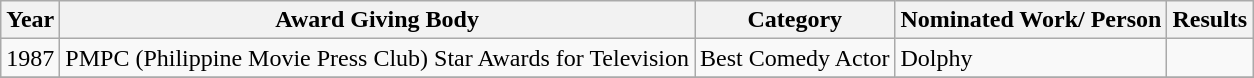<table class="wikitable">
<tr>
<th>Year</th>
<th>Award Giving Body</th>
<th>Category</th>
<th>Nominated Work/ Person</th>
<th>Results</th>
</tr>
<tr>
<td>1987</td>
<td>PMPC (Philippine Movie Press Club) Star Awards for Television</td>
<td>Best Comedy Actor</td>
<td>Dolphy</td>
<td></td>
</tr>
<tr>
</tr>
</table>
